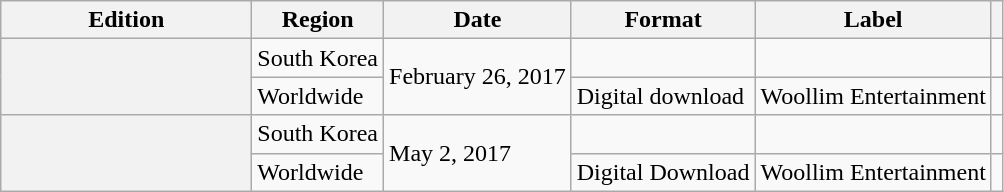<table class = "wikitable plainrowheaders">
<tr>
<th style="width:10em;">Edition</th>
<th>Region</th>
<th>Date</th>
<th>Format</th>
<th>Label</th>
<th></th>
</tr>
<tr>
<th scope=row rowspan=2></th>
<td>South Korea</td>
<td rowspan="2">February 26, 2017</td>
<td></td>
<td></td>
<td align=center></td>
</tr>
<tr>
<td>Worldwide</td>
<td>Digital download</td>
<td>Woollim Entertainment</td>
<td align=center></td>
</tr>
<tr>
<th scope=row rowspan=2></th>
<td>South Korea</td>
<td rowspan="2">May 2, 2017</td>
<td></td>
<td></td>
<td align=center></td>
</tr>
<tr>
<td>Worldwide</td>
<td>Digital Download</td>
<td>Woollim Entertainment</td>
<td align=center></td>
</tr>
</table>
